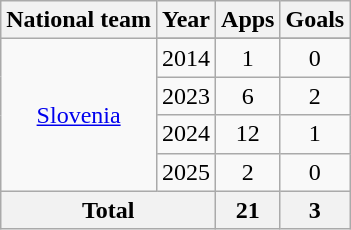<table class="wikitable" style="text-align:center">
<tr>
<th>National team</th>
<th>Year</th>
<th>Apps</th>
<th>Goals</th>
</tr>
<tr>
<td rowspan=5><a href='#'>Slovenia</a></td>
</tr>
<tr>
<td>2014</td>
<td>1</td>
<td>0</td>
</tr>
<tr>
<td>2023</td>
<td>6</td>
<td>2</td>
</tr>
<tr>
<td>2024</td>
<td>12</td>
<td>1</td>
</tr>
<tr>
<td>2025</td>
<td>2</td>
<td>0</td>
</tr>
<tr>
<th colspan="2">Total</th>
<th>21</th>
<th>3</th>
</tr>
</table>
